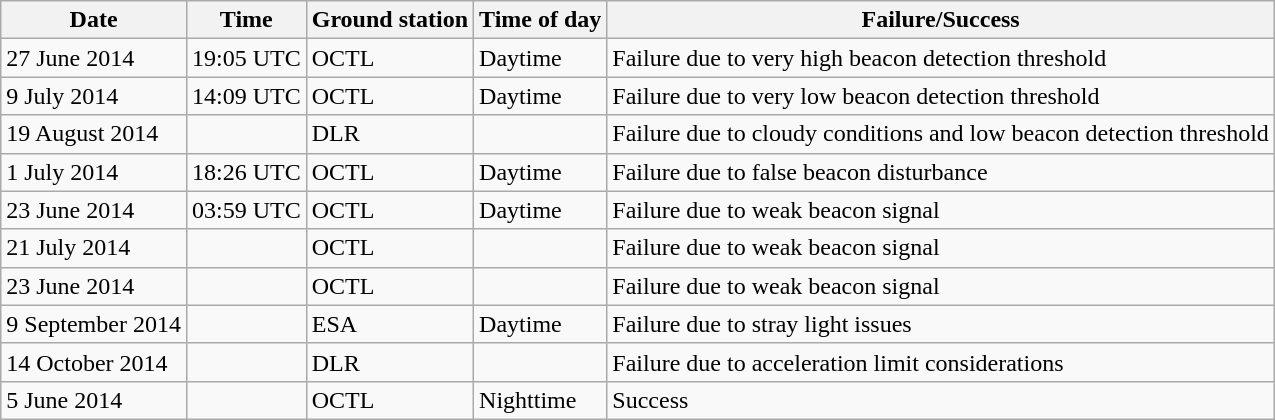<table class="wikitable">
<tr>
<th>Date</th>
<th>Time</th>
<th>Ground station</th>
<th>Time of day</th>
<th>Failure/Success</th>
</tr>
<tr>
<td>27 June 2014</td>
<td>19:05 UTC</td>
<td>OCTL</td>
<td>Daytime</td>
<td>Failure due to very high beacon detection threshold</td>
</tr>
<tr>
<td>9 July 2014</td>
<td>14:09 UTC</td>
<td>OCTL</td>
<td>Daytime</td>
<td>Failure due to very low beacon detection threshold</td>
</tr>
<tr>
<td>19 August 2014</td>
<td></td>
<td>DLR</td>
<td></td>
<td>Failure due to cloudy conditions and low beacon detection threshold</td>
</tr>
<tr>
<td>1 July 2014</td>
<td>18:26 UTC</td>
<td>OCTL</td>
<td>Daytime</td>
<td>Failure due to false beacon disturbance</td>
</tr>
<tr>
<td>23 June 2014</td>
<td>03:59 UTC</td>
<td>OCTL</td>
<td>Daytime</td>
<td>Failure due to weak beacon signal</td>
</tr>
<tr>
<td>21 July 2014</td>
<td></td>
<td>OCTL</td>
<td></td>
<td>Failure due to weak beacon signal</td>
</tr>
<tr>
<td>23 June 2014</td>
<td></td>
<td>OCTL</td>
<td></td>
<td>Failure due to weak beacon signal</td>
</tr>
<tr>
<td>9 September 2014</td>
<td></td>
<td>ESA</td>
<td>Daytime</td>
<td>Failure due to stray light issues</td>
</tr>
<tr>
<td>14 October 2014</td>
<td></td>
<td>DLR</td>
<td></td>
<td>Failure due to acceleration limit considerations</td>
</tr>
<tr>
<td>5 June 2014</td>
<td></td>
<td>OCTL</td>
<td>Nighttime</td>
<td>Success</td>
</tr>
</table>
